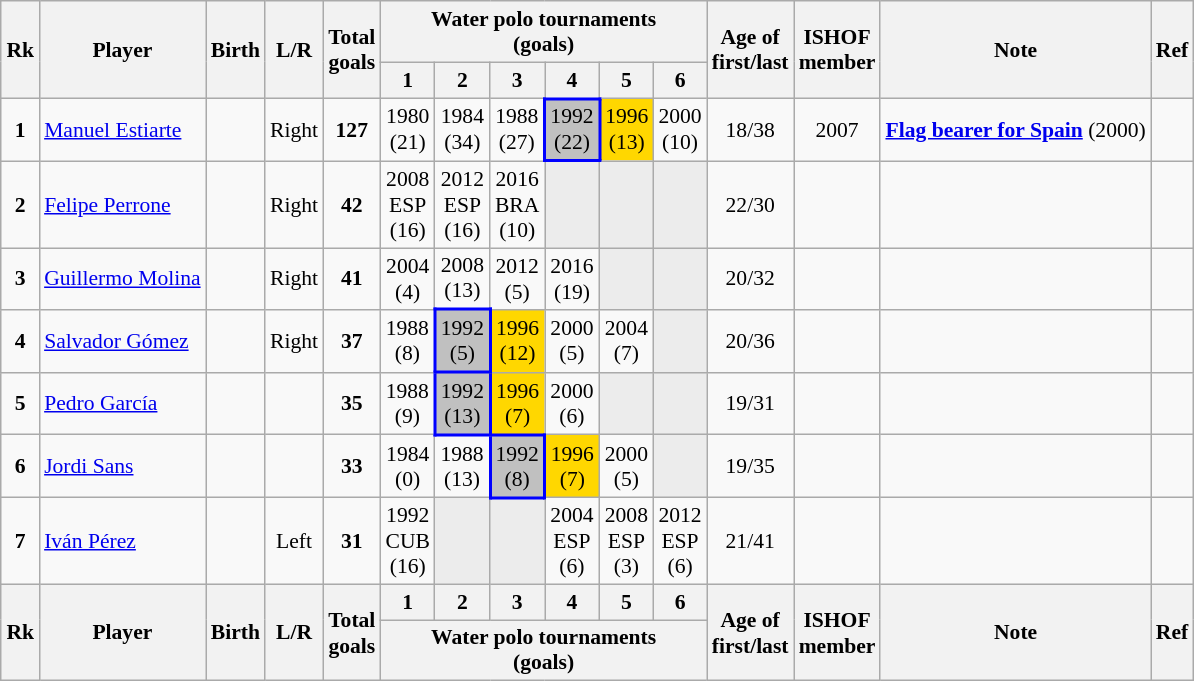<table class="wikitable sortable" style="text-align: center; font-size: 90%; margin-left: 1em;">
<tr>
<th rowspan="2">Rk</th>
<th rowspan="2">Player</th>
<th rowspan="2">Birth</th>
<th rowspan="2">L/R</th>
<th rowspan="2">Total<br>goals</th>
<th colspan="6">Water polo tournaments<br>(goals)</th>
<th rowspan="2">Age of<br>first/last</th>
<th rowspan="2">ISHOF<br>member</th>
<th rowspan="2">Note</th>
<th rowspan="2" class="unsortable">Ref</th>
</tr>
<tr>
<th>1</th>
<th style="width: 2em;" class="unsortable">2</th>
<th style="width: 2em;" class="unsortable">3</th>
<th style="width: 2em;" class="unsortable">4</th>
<th style="width: 2em;" class="unsortable">5</th>
<th style="width: 2em;" class="unsortable">6</th>
</tr>
<tr>
<td><strong>1</strong></td>
<td style="text-align: left;" data-sort-value="Estiarte, Manuel"><a href='#'>Manuel Estiarte</a></td>
<td></td>
<td>Right</td>
<td><strong>127</strong></td>
<td>1980<br>(21)</td>
<td>1984<br>(34)</td>
<td>1988<br>(27)</td>
<td style="border: 2px solid blue; background-color: silver;">1992<br>(22)</td>
<td style="background-color: gold;">1996<br>(13)</td>
<td>2000<br>(10)</td>
<td>18/38</td>
<td>2007</td>
<td style="text-align: left;"><strong><a href='#'>Flag bearer for Spain</a></strong> (2000)</td>
<td><br></td>
</tr>
<tr>
<td><strong>2</strong></td>
<td style="text-align: left;" data-sort-value="Perrone, Felipe"><a href='#'>Felipe Perrone</a></td>
<td></td>
<td>Right</td>
<td><strong>42</strong></td>
<td>2008<br>ESP<br>(16)</td>
<td>2012<br>ESP<br>(16)</td>
<td>2016<br>BRA<br>(10)</td>
<td style="background-color: #ececec;"></td>
<td style="background-color: #ececec;"></td>
<td style="background-color: #ececec;"></td>
<td>22/30</td>
<td></td>
<td style="text-align: left;"></td>
<td></td>
</tr>
<tr>
<td><strong>3</strong></td>
<td style="text-align: left;" data-sort-value="Molina, Guillermo"><a href='#'>Guillermo Molina</a></td>
<td></td>
<td>Right</td>
<td><strong>41</strong></td>
<td>2004<br>(4)</td>
<td>2008<br>(13)</td>
<td>2012<br>(5)</td>
<td>2016<br>(19)</td>
<td style="background-color: #ececec;"></td>
<td style="background-color: #ececec;"></td>
<td>20/32</td>
<td></td>
<td style="text-align: left;"></td>
<td></td>
</tr>
<tr>
<td><strong>4</strong></td>
<td style="text-align: left;" data-sort-value="Gómez, Salvador"><a href='#'>Salvador Gómez</a></td>
<td></td>
<td>Right</td>
<td><strong>37</strong></td>
<td>1988<br>(8)</td>
<td style="border: 2px solid blue; background-color: silver;">1992<br>(5)</td>
<td style="background-color: gold;">1996<br>(12)</td>
<td>2000<br>(5)</td>
<td>2004<br>(7)</td>
<td style="background-color: #ececec;"></td>
<td>20/36</td>
<td></td>
<td style="text-align: left;"></td>
<td></td>
</tr>
<tr>
<td><strong>5</strong></td>
<td style="text-align: left;" data-sort-value="García, Pedro"><a href='#'>Pedro García</a></td>
<td></td>
<td></td>
<td><strong>35</strong></td>
<td>1988<br>(9)</td>
<td style="border: 2px solid blue; background-color: silver;">1992<br>(13)</td>
<td style="background-color: gold;">1996<br>(7)</td>
<td>2000<br>(6)</td>
<td style="background-color: #ececec;"></td>
<td style="background-color: #ececec;"></td>
<td>19/31</td>
<td></td>
<td style="text-align: left;"></td>
<td></td>
</tr>
<tr>
<td><strong>6</strong></td>
<td style="text-align: left;" data-sort-value="Sans, Jordi"><a href='#'>Jordi Sans</a></td>
<td></td>
<td></td>
<td><strong>33</strong></td>
<td>1984<br>(0)</td>
<td>1988<br>(13)</td>
<td style="border: 2px solid blue; background-color: silver;">1992<br>(8)</td>
<td style="background-color: gold;">1996<br>(7)</td>
<td>2000<br>(5)</td>
<td style="background-color: #ececec;"></td>
<td>19/35</td>
<td></td>
<td style="text-align: left;"></td>
<td></td>
</tr>
<tr>
<td><strong>7</strong></td>
<td style="text-align: left;" data-sort-value="Pérez, Iván"><a href='#'>Iván Pérez</a></td>
<td></td>
<td>Left</td>
<td><strong>31</strong></td>
<td>1992<br>CUB<br>(16)</td>
<td style="background-color: #ececec;"></td>
<td style="background-color: #ececec;"></td>
<td>2004<br>ESP<br>(6)</td>
<td>2008<br>ESP<br>(3)</td>
<td>2012<br>ESP<br>(6)</td>
<td>21/41</td>
<td></td>
<td style="text-align: left;"></td>
<td></td>
</tr>
<tr>
<th rowspan="2">Rk</th>
<th rowspan="2">Player</th>
<th rowspan="2">Birth</th>
<th rowspan="2">L/R</th>
<th rowspan="2">Total<br>goals</th>
<th>1</th>
<th>2</th>
<th>3</th>
<th>4</th>
<th>5</th>
<th>6</th>
<th rowspan="2">Age of<br>first/last</th>
<th rowspan="2">ISHOF<br>member</th>
<th rowspan="2">Note</th>
<th rowspan="2">Ref</th>
</tr>
<tr>
<th colspan="6">Water polo tournaments<br>(goals)</th>
</tr>
</table>
